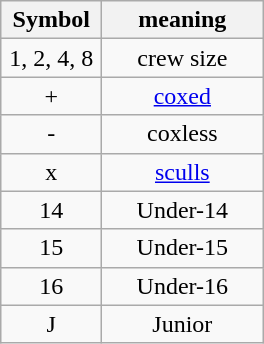<table class="wikitable" style="text-align:center">
<tr>
<th width=60>Symbol</th>
<th width=100>meaning</th>
</tr>
<tr>
<td>1, 2, 4, 8</td>
<td>crew size</td>
</tr>
<tr>
<td>+</td>
<td><a href='#'>coxed</a></td>
</tr>
<tr>
<td>-</td>
<td>coxless</td>
</tr>
<tr>
<td>x</td>
<td><a href='#'>sculls</a></td>
</tr>
<tr>
<td>14</td>
<td>Under-14</td>
</tr>
<tr>
<td>15</td>
<td>Under-15</td>
</tr>
<tr>
<td>16</td>
<td>Under-16</td>
</tr>
<tr>
<td>J</td>
<td>Junior</td>
</tr>
</table>
